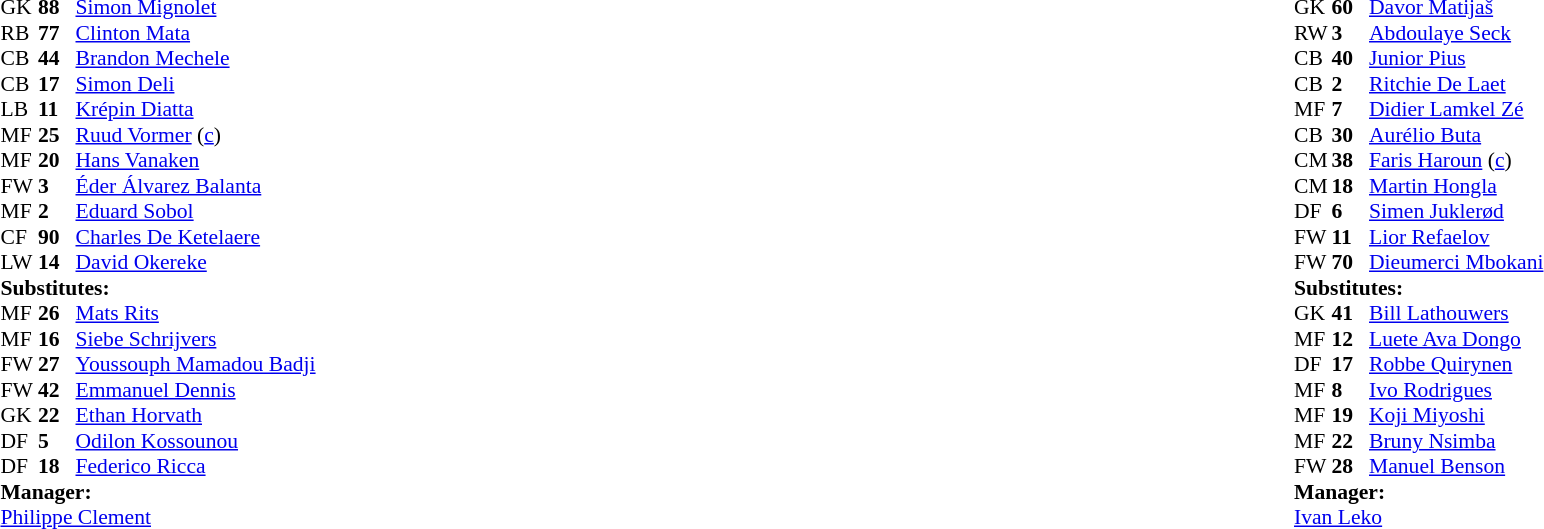<table width="100%">
<tr>
<td valign="top" width="50%"><br><table style="font-size: 90%" cellspacing="0" cellpadding="0">
<tr>
<th width="25"></th>
<th width="25"></th>
</tr>
<tr>
<td>GK</td>
<td><strong>88</strong></td>
<td> <a href='#'>Simon Mignolet</a></td>
</tr>
<tr>
<td>RB</td>
<td><strong>77</strong></td>
<td> <a href='#'>Clinton Mata</a></td>
</tr>
<tr>
<td>CB</td>
<td><strong>44</strong></td>
<td> <a href='#'>Brandon Mechele</a></td>
</tr>
<tr>
<td>CB</td>
<td><strong>17</strong></td>
<td> <a href='#'>Simon Deli</a></td>
</tr>
<tr>
<td>LB</td>
<td><strong>11</strong></td>
<td> <a href='#'>Krépin Diatta</a></td>
</tr>
<tr>
<td>MF</td>
<td><strong>25</strong></td>
<td> <a href='#'>Ruud Vormer</a> (<a href='#'>c</a>)</td>
<td></td>
</tr>
<tr>
<td>MF</td>
<td><strong>20</strong></td>
<td> <a href='#'>Hans Vanaken</a></td>
</tr>
<tr>
<td>FW</td>
<td><strong>3</strong></td>
<td> <a href='#'>Éder Álvarez Balanta</a></td>
<td></td>
<td></td>
</tr>
<tr>
<td>MF</td>
<td><strong>2</strong></td>
<td> <a href='#'>Eduard Sobol</a></td>
<td></td>
<td></td>
</tr>
<tr>
<td>CF</td>
<td><strong>90</strong></td>
<td> <a href='#'>Charles De Ketelaere</a></td>
</tr>
<tr>
<td>LW</td>
<td><strong>14</strong></td>
<td> <a href='#'>David Okereke</a></td>
<td></td>
<td></td>
</tr>
<tr>
<td colspan=4><strong>Substitutes:</strong></td>
</tr>
<tr>
<td>MF</td>
<td><strong>26</strong></td>
<td> <a href='#'>Mats Rits</a></td>
<td></td>
<td></td>
</tr>
<tr>
<td>MF</td>
<td><strong>16</strong></td>
<td> <a href='#'>Siebe Schrijvers</a></td>
<td></td>
<td></td>
</tr>
<tr>
<td>FW</td>
<td><strong>27</strong></td>
<td> <a href='#'>Youssouph Mamadou Badji</a></td>
<td></td>
<td></td>
</tr>
<tr>
<td>FW</td>
<td><strong>42</strong></td>
<td> <a href='#'>Emmanuel Dennis</a></td>
</tr>
<tr>
<td>GK</td>
<td><strong>22</strong></td>
<td> <a href='#'>Ethan Horvath</a></td>
</tr>
<tr>
<td>DF</td>
<td><strong>5</strong></td>
<td> <a href='#'>Odilon Kossounou</a></td>
</tr>
<tr>
<td>DF</td>
<td><strong>18</strong></td>
<td> <a href='#'>Federico Ricca</a></td>
</tr>
<tr>
<td colspan=4><strong>Manager:</strong></td>
</tr>
<tr>
<td colspan="4"> <a href='#'>Philippe Clement</a></td>
</tr>
</table>
</td>
<td valign="top"></td>
<td valign="top" width="50%"><br><table style="font-size: 90%" cellspacing="0" cellpadding="0" align=center>
<tr>
<th width="25"></th>
<th width="25"></th>
</tr>
<tr>
<td>GK</td>
<td><strong>60</strong></td>
<td> <a href='#'>Davor Matijaš</a></td>
<td></td>
</tr>
<tr>
<td>RW</td>
<td><strong>3</strong></td>
<td> <a href='#'>Abdoulaye Seck</a></td>
</tr>
<tr>
<td>CB</td>
<td><strong>40</strong></td>
<td> <a href='#'>Junior Pius</a></td>
<td></td>
</tr>
<tr>
<td>CB</td>
<td><strong>2</strong></td>
<td> <a href='#'>Ritchie De Laet</a></td>
</tr>
<tr>
<td>MF</td>
<td><strong>7</strong></td>
<td> <a href='#'>Didier Lamkel Zé</a></td>
<td></td>
<td></td>
</tr>
<tr>
<td>CB</td>
<td><strong>30</strong></td>
<td> <a href='#'>Aurélio Buta</a></td>
</tr>
<tr>
<td>CM</td>
<td><strong>38</strong></td>
<td> <a href='#'>Faris Haroun</a>  (<a href='#'>c</a>)</td>
<td></td>
</tr>
<tr>
<td>CM</td>
<td><strong>18</strong></td>
<td> <a href='#'>Martin Hongla</a></td>
</tr>
<tr>
<td>DF</td>
<td><strong>6</strong></td>
<td> <a href='#'>Simen Juklerød</a></td>
</tr>
<tr>
<td>FW</td>
<td><strong>11</strong></td>
<td> <a href='#'>Lior Refaelov</a></td>
<td></td>
<td></td>
</tr>
<tr>
<td>FW</td>
<td><strong>70</strong></td>
<td> <a href='#'>Dieumerci Mbokani</a></td>
</tr>
<tr>
<td colspan=4><strong>Substitutes:</strong></td>
</tr>
<tr>
<td>GK</td>
<td><strong>41</strong></td>
<td> <a href='#'>Bill Lathouwers</a></td>
</tr>
<tr>
<td>MF</td>
<td><strong>12</strong></td>
<td> <a href='#'>Luete Ava Dongo</a></td>
</tr>
<tr>
<td>DF</td>
<td><strong>17</strong></td>
<td> <a href='#'>Robbe Quirynen</a></td>
</tr>
<tr>
<td>MF</td>
<td><strong>8</strong></td>
<td> <a href='#'>Ivo Rodrigues</a></td>
<td></td>
<td></td>
</tr>
<tr>
<td>MF</td>
<td><strong>19</strong></td>
<td> <a href='#'>Koji Miyoshi</a></td>
</tr>
<tr>
<td>MF</td>
<td><strong>22</strong></td>
<td> <a href='#'>Bruny Nsimba</a></td>
<td></td>
<td></td>
</tr>
<tr>
<td>FW</td>
<td><strong>28</strong></td>
<td> <a href='#'>Manuel Benson</a></td>
</tr>
<tr>
<td colspan=4><strong>Manager:</strong></td>
</tr>
<tr>
<td colspan="4"> <a href='#'>Ivan Leko</a></td>
</tr>
</table>
</td>
</tr>
</table>
